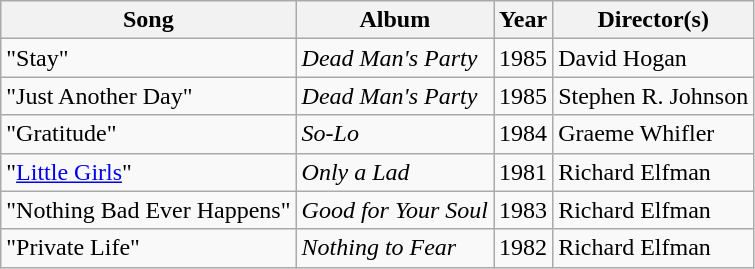<table class="wikitable">
<tr>
<th>Song</th>
<th>Album</th>
<th>Year</th>
<th>Director(s)</th>
</tr>
<tr>
<td>"Stay"</td>
<td><em>Dead Man's Party</em></td>
<td>1985</td>
<td>David Hogan</td>
</tr>
<tr>
<td>"Just Another Day"</td>
<td><em>Dead Man's Party</em></td>
<td>1985</td>
<td>Stephen R. Johnson</td>
</tr>
<tr>
<td>"Gratitude"</td>
<td><em>So-Lo</em></td>
<td>1984</td>
<td>Graeme Whifler</td>
</tr>
<tr>
<td>"<a href='#'>Little Girls</a>"</td>
<td><em>Only a Lad</em></td>
<td>1981</td>
<td>Richard Elfman</td>
</tr>
<tr>
<td>"Nothing Bad Ever Happens"</td>
<td><em>Good for Your Soul</em></td>
<td>1983</td>
<td>Richard Elfman</td>
</tr>
<tr>
<td>"Private Life"</td>
<td><em>Nothing to Fear</em></td>
<td>1982</td>
<td>Richard Elfman</td>
</tr>
</table>
